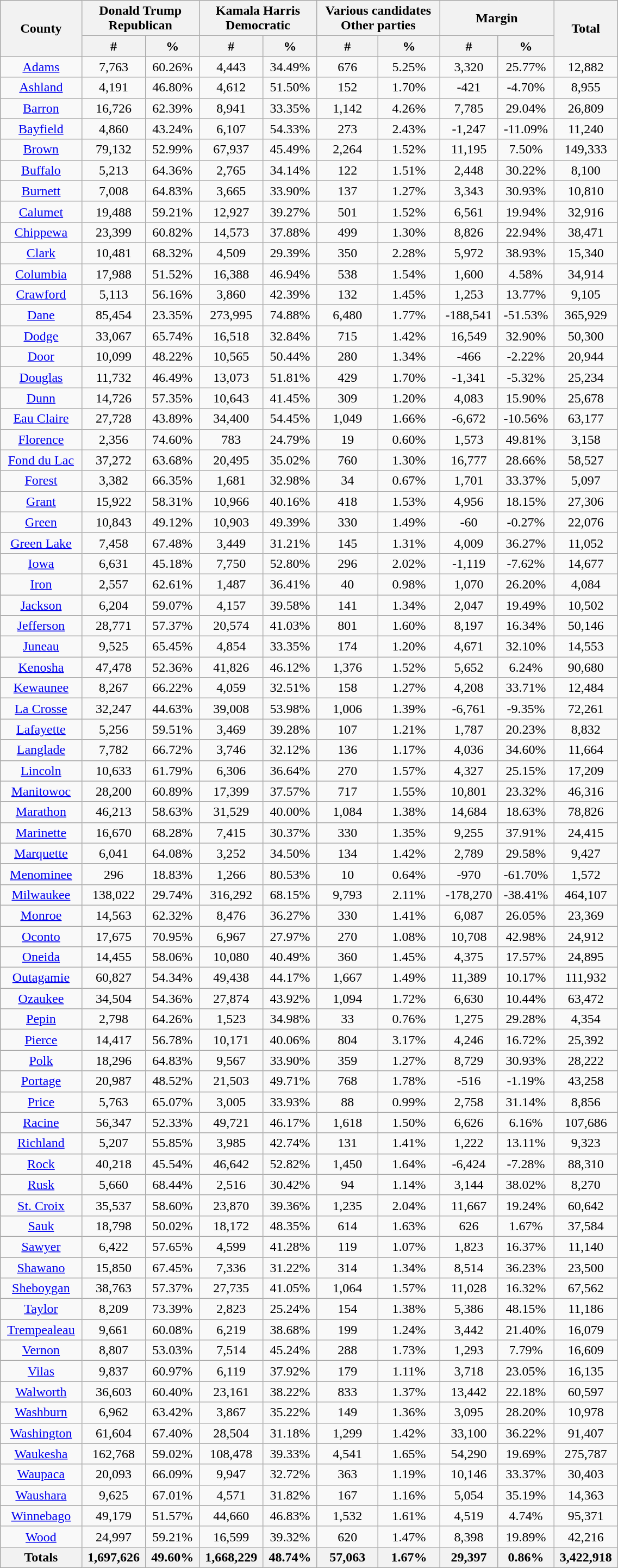<table width="60%" class="wikitable sortable">
<tr>
<th rowspan="2">County</th>
<th colspan="2">Donald Trump<br>Republican</th>
<th colspan="2">Kamala Harris<br>Democratic</th>
<th colspan="2">Various candidates<br>Other parties</th>
<th colspan="2">Margin</th>
<th rowspan="2">Total</th>
</tr>
<tr>
<th style="text-align:center;" data-sort-type="number">#</th>
<th style="text-align:center;" data-sort-type="number">%</th>
<th style="text-align:center;" data-sort-type="number">#</th>
<th style="text-align:center;" data-sort-type="number">%</th>
<th style="text-align:center;" data-sort-type="number">#</th>
<th style="text-align:center;" data-sort-type="number">%</th>
<th style="text-align:center;" data-sort-type="number">#</th>
<th style="text-align:center;" data-sort-type="number">%</th>
</tr>
<tr style="text-align:center;">
<td><a href='#'>Adams</a></td>
<td>7,763</td>
<td>60.26%</td>
<td>4,443</td>
<td>34.49%</td>
<td>676</td>
<td>5.25%</td>
<td>3,320</td>
<td>25.77%</td>
<td>12,882</td>
</tr>
<tr style="text-align:center;">
<td><a href='#'>Ashland</a></td>
<td>4,191</td>
<td>46.80%</td>
<td>4,612</td>
<td>51.50%</td>
<td>152</td>
<td>1.70%</td>
<td>-421</td>
<td>-4.70%</td>
<td>8,955</td>
</tr>
<tr style="text-align:center;">
<td><a href='#'>Barron</a></td>
<td>16,726</td>
<td>62.39%</td>
<td>8,941</td>
<td>33.35%</td>
<td>1,142</td>
<td>4.26%</td>
<td>7,785</td>
<td>29.04%</td>
<td>26,809</td>
</tr>
<tr style="text-align:center;">
<td><a href='#'>Bayfield</a></td>
<td>4,860</td>
<td>43.24%</td>
<td>6,107</td>
<td>54.33%</td>
<td>273</td>
<td>2.43%</td>
<td>-1,247</td>
<td>-11.09%</td>
<td>11,240</td>
</tr>
<tr style="text-align:center;">
<td><a href='#'>Brown</a></td>
<td>79,132</td>
<td>52.99%</td>
<td>67,937</td>
<td>45.49%</td>
<td>2,264</td>
<td>1.52%</td>
<td>11,195</td>
<td>7.50%</td>
<td>149,333</td>
</tr>
<tr style="text-align:center;">
<td><a href='#'>Buffalo</a></td>
<td>5,213</td>
<td>64.36%</td>
<td>2,765</td>
<td>34.14%</td>
<td>122</td>
<td>1.51%</td>
<td>2,448</td>
<td>30.22%</td>
<td>8,100</td>
</tr>
<tr style="text-align:center;">
<td><a href='#'>Burnett</a></td>
<td>7,008</td>
<td>64.83%</td>
<td>3,665</td>
<td>33.90%</td>
<td>137</td>
<td>1.27%</td>
<td>3,343</td>
<td>30.93%</td>
<td>10,810</td>
</tr>
<tr style="text-align:center;">
<td><a href='#'>Calumet</a></td>
<td>19,488</td>
<td>59.21%</td>
<td>12,927</td>
<td>39.27%</td>
<td>501</td>
<td>1.52%</td>
<td>6,561</td>
<td>19.94%</td>
<td>32,916</td>
</tr>
<tr style="text-align:center;">
<td><a href='#'>Chippewa</a></td>
<td>23,399</td>
<td>60.82%</td>
<td>14,573</td>
<td>37.88%</td>
<td>499</td>
<td>1.30%</td>
<td>8,826</td>
<td>22.94%</td>
<td>38,471</td>
</tr>
<tr style="text-align:center;">
<td><a href='#'>Clark</a></td>
<td>10,481</td>
<td>68.32%</td>
<td>4,509</td>
<td>29.39%</td>
<td>350</td>
<td>2.28%</td>
<td>5,972</td>
<td>38.93%</td>
<td>15,340</td>
</tr>
<tr style="text-align:center;">
<td><a href='#'>Columbia</a></td>
<td>17,988</td>
<td>51.52%</td>
<td>16,388</td>
<td>46.94%</td>
<td>538</td>
<td>1.54%</td>
<td>1,600</td>
<td>4.58%</td>
<td>34,914</td>
</tr>
<tr style="text-align:center;">
<td><a href='#'>Crawford</a></td>
<td>5,113</td>
<td>56.16%</td>
<td>3,860</td>
<td>42.39%</td>
<td>132</td>
<td>1.45%</td>
<td>1,253</td>
<td>13.77%</td>
<td>9,105</td>
</tr>
<tr style="text-align:center;">
<td><a href='#'>Dane</a></td>
<td>85,454</td>
<td>23.35%</td>
<td>273,995</td>
<td>74.88%</td>
<td>6,480</td>
<td>1.77%</td>
<td>-188,541</td>
<td>-51.53%</td>
<td>365,929</td>
</tr>
<tr style="text-align:center;">
<td><a href='#'>Dodge</a></td>
<td>33,067</td>
<td>65.74%</td>
<td>16,518</td>
<td>32.84%</td>
<td>715</td>
<td>1.42%</td>
<td>16,549</td>
<td>32.90%</td>
<td>50,300</td>
</tr>
<tr style="text-align:center;">
<td><a href='#'>Door</a></td>
<td>10,099</td>
<td>48.22%</td>
<td>10,565</td>
<td>50.44%</td>
<td>280</td>
<td>1.34%</td>
<td>-466</td>
<td>-2.22%</td>
<td>20,944</td>
</tr>
<tr style="text-align:center;">
<td><a href='#'>Douglas</a></td>
<td>11,732</td>
<td>46.49%</td>
<td>13,073</td>
<td>51.81%</td>
<td>429</td>
<td>1.70%</td>
<td>-1,341</td>
<td>-5.32%</td>
<td>25,234</td>
</tr>
<tr style="text-align:center;">
<td><a href='#'>Dunn</a></td>
<td>14,726</td>
<td>57.35%</td>
<td>10,643</td>
<td>41.45%</td>
<td>309</td>
<td>1.20%</td>
<td>4,083</td>
<td>15.90%</td>
<td>25,678</td>
</tr>
<tr style="text-align:center;">
<td><a href='#'>Eau Claire</a></td>
<td>27,728</td>
<td>43.89%</td>
<td>34,400</td>
<td>54.45%</td>
<td>1,049</td>
<td>1.66%</td>
<td>-6,672</td>
<td>-10.56%</td>
<td>63,177</td>
</tr>
<tr style="text-align:center;">
<td><a href='#'>Florence</a></td>
<td>2,356</td>
<td>74.60%</td>
<td>783</td>
<td>24.79%</td>
<td>19</td>
<td>0.60%</td>
<td>1,573</td>
<td>49.81%</td>
<td>3,158</td>
</tr>
<tr style="text-align:center;">
<td><a href='#'>Fond du Lac</a></td>
<td>37,272</td>
<td>63.68%</td>
<td>20,495</td>
<td>35.02%</td>
<td>760</td>
<td>1.30%</td>
<td>16,777</td>
<td>28.66%</td>
<td>58,527</td>
</tr>
<tr style="text-align:center;">
<td><a href='#'>Forest</a></td>
<td>3,382</td>
<td>66.35%</td>
<td>1,681</td>
<td>32.98%</td>
<td>34</td>
<td>0.67%</td>
<td>1,701</td>
<td>33.37%</td>
<td>5,097</td>
</tr>
<tr style="text-align:center;">
<td><a href='#'>Grant</a></td>
<td>15,922</td>
<td>58.31%</td>
<td>10,966</td>
<td>40.16%</td>
<td>418</td>
<td>1.53%</td>
<td>4,956</td>
<td>18.15%</td>
<td>27,306</td>
</tr>
<tr style="text-align:center;">
<td><a href='#'>Green</a></td>
<td>10,843</td>
<td>49.12%</td>
<td>10,903</td>
<td>49.39%</td>
<td>330</td>
<td>1.49%</td>
<td>-60</td>
<td>-0.27%</td>
<td>22,076</td>
</tr>
<tr style="text-align:center;">
<td><a href='#'>Green Lake</a></td>
<td>7,458</td>
<td>67.48%</td>
<td>3,449</td>
<td>31.21%</td>
<td>145</td>
<td>1.31%</td>
<td>4,009</td>
<td>36.27%</td>
<td>11,052</td>
</tr>
<tr style="text-align:center;">
<td><a href='#'>Iowa</a></td>
<td>6,631</td>
<td>45.18%</td>
<td>7,750</td>
<td>52.80%</td>
<td>296</td>
<td>2.02%</td>
<td>-1,119</td>
<td>-7.62%</td>
<td>14,677</td>
</tr>
<tr style="text-align:center;">
<td><a href='#'>Iron</a></td>
<td>2,557</td>
<td>62.61%</td>
<td>1,487</td>
<td>36.41%</td>
<td>40</td>
<td>0.98%</td>
<td>1,070</td>
<td>26.20%</td>
<td>4,084</td>
</tr>
<tr style="text-align:center;">
<td><a href='#'>Jackson</a></td>
<td>6,204</td>
<td>59.07%</td>
<td>4,157</td>
<td>39.58%</td>
<td>141</td>
<td>1.34%</td>
<td>2,047</td>
<td>19.49%</td>
<td>10,502</td>
</tr>
<tr style="text-align:center;">
<td><a href='#'>Jefferson</a></td>
<td>28,771</td>
<td>57.37%</td>
<td>20,574</td>
<td>41.03%</td>
<td>801</td>
<td>1.60%</td>
<td>8,197</td>
<td>16.34%</td>
<td>50,146</td>
</tr>
<tr style="text-align:center;">
<td><a href='#'>Juneau</a></td>
<td>9,525</td>
<td>65.45%</td>
<td>4,854</td>
<td>33.35%</td>
<td>174</td>
<td>1.20%</td>
<td>4,671</td>
<td>32.10%</td>
<td>14,553</td>
</tr>
<tr style="text-align:center;">
<td><a href='#'>Kenosha</a></td>
<td>47,478</td>
<td>52.36%</td>
<td>41,826</td>
<td>46.12%</td>
<td>1,376</td>
<td>1.52%</td>
<td>5,652</td>
<td>6.24%</td>
<td>90,680</td>
</tr>
<tr style="text-align:center;">
<td><a href='#'>Kewaunee</a></td>
<td>8,267</td>
<td>66.22%</td>
<td>4,059</td>
<td>32.51%</td>
<td>158</td>
<td>1.27%</td>
<td>4,208</td>
<td>33.71%</td>
<td>12,484</td>
</tr>
<tr style="text-align:center;">
<td><a href='#'>La Crosse</a></td>
<td>32,247</td>
<td>44.63%</td>
<td>39,008</td>
<td>53.98%</td>
<td>1,006</td>
<td>1.39%</td>
<td>-6,761</td>
<td>-9.35%</td>
<td>72,261</td>
</tr>
<tr style="text-align:center;">
<td><a href='#'>Lafayette</a></td>
<td>5,256</td>
<td>59.51%</td>
<td>3,469</td>
<td>39.28%</td>
<td>107</td>
<td>1.21%</td>
<td>1,787</td>
<td>20.23%</td>
<td>8,832</td>
</tr>
<tr style="text-align:center;">
<td><a href='#'>Langlade</a></td>
<td>7,782</td>
<td>66.72%</td>
<td>3,746</td>
<td>32.12%</td>
<td>136</td>
<td>1.17%</td>
<td>4,036</td>
<td>34.60%</td>
<td>11,664</td>
</tr>
<tr style="text-align:center;">
<td><a href='#'>Lincoln</a></td>
<td>10,633</td>
<td>61.79%</td>
<td>6,306</td>
<td>36.64%</td>
<td>270</td>
<td>1.57%</td>
<td>4,327</td>
<td>25.15%</td>
<td>17,209</td>
</tr>
<tr style="text-align:center;">
<td><a href='#'>Manitowoc</a></td>
<td>28,200</td>
<td>60.89%</td>
<td>17,399</td>
<td>37.57%</td>
<td>717</td>
<td>1.55%</td>
<td>10,801</td>
<td>23.32%</td>
<td>46,316</td>
</tr>
<tr style="text-align:center;">
<td><a href='#'>Marathon</a></td>
<td>46,213</td>
<td>58.63%</td>
<td>31,529</td>
<td>40.00%</td>
<td>1,084</td>
<td>1.38%</td>
<td>14,684</td>
<td>18.63%</td>
<td>78,826</td>
</tr>
<tr style="text-align:center;">
<td><a href='#'>Marinette</a></td>
<td>16,670</td>
<td>68.28%</td>
<td>7,415</td>
<td>30.37%</td>
<td>330</td>
<td>1.35%</td>
<td>9,255</td>
<td>37.91%</td>
<td>24,415</td>
</tr>
<tr style="text-align:center;">
<td><a href='#'>Marquette</a></td>
<td>6,041</td>
<td>64.08%</td>
<td>3,252</td>
<td>34.50%</td>
<td>134</td>
<td>1.42%</td>
<td>2,789</td>
<td>29.58%</td>
<td>9,427</td>
</tr>
<tr style="text-align:center;">
<td><a href='#'>Menominee</a></td>
<td>296</td>
<td>18.83%</td>
<td>1,266</td>
<td>80.53%</td>
<td>10</td>
<td>0.64%</td>
<td>-970</td>
<td>-61.70%</td>
<td>1,572</td>
</tr>
<tr style="text-align:center;">
<td><a href='#'>Milwaukee</a></td>
<td>138,022</td>
<td>29.74%</td>
<td>316,292</td>
<td>68.15%</td>
<td>9,793</td>
<td>2.11%</td>
<td>-178,270</td>
<td>-38.41%</td>
<td>464,107</td>
</tr>
<tr style="text-align:center;">
<td><a href='#'>Monroe</a></td>
<td>14,563</td>
<td>62.32%</td>
<td>8,476</td>
<td>36.27%</td>
<td>330</td>
<td>1.41%</td>
<td>6,087</td>
<td>26.05%</td>
<td>23,369</td>
</tr>
<tr style="text-align:center;">
<td><a href='#'>Oconto</a></td>
<td>17,675</td>
<td>70.95%</td>
<td>6,967</td>
<td>27.97%</td>
<td>270</td>
<td>1.08%</td>
<td>10,708</td>
<td>42.98%</td>
<td>24,912</td>
</tr>
<tr style="text-align:center;">
<td><a href='#'>Oneida</a></td>
<td>14,455</td>
<td>58.06%</td>
<td>10,080</td>
<td>40.49%</td>
<td>360</td>
<td>1.45%</td>
<td>4,375</td>
<td>17.57%</td>
<td>24,895</td>
</tr>
<tr style="text-align:center;">
<td><a href='#'>Outagamie</a></td>
<td>60,827</td>
<td>54.34%</td>
<td>49,438</td>
<td>44.17%</td>
<td>1,667</td>
<td>1.49%</td>
<td>11,389</td>
<td>10.17%</td>
<td>111,932</td>
</tr>
<tr style="text-align:center;">
<td><a href='#'>Ozaukee</a></td>
<td>34,504</td>
<td>54.36%</td>
<td>27,874</td>
<td>43.92%</td>
<td>1,094</td>
<td>1.72%</td>
<td>6,630</td>
<td>10.44%</td>
<td>63,472</td>
</tr>
<tr style="text-align:center;">
<td><a href='#'>Pepin</a></td>
<td>2,798</td>
<td>64.26%</td>
<td>1,523</td>
<td>34.98%</td>
<td>33</td>
<td>0.76%</td>
<td>1,275</td>
<td>29.28%</td>
<td>4,354</td>
</tr>
<tr style="text-align:center;">
<td><a href='#'>Pierce</a></td>
<td>14,417</td>
<td>56.78%</td>
<td>10,171</td>
<td>40.06%</td>
<td>804</td>
<td>3.17%</td>
<td>4,246</td>
<td>16.72%</td>
<td>25,392</td>
</tr>
<tr style="text-align:center;">
<td><a href='#'>Polk</a></td>
<td>18,296</td>
<td>64.83%</td>
<td>9,567</td>
<td>33.90%</td>
<td>359</td>
<td>1.27%</td>
<td>8,729</td>
<td>30.93%</td>
<td>28,222</td>
</tr>
<tr style="text-align:center;">
<td><a href='#'>Portage</a></td>
<td>20,987</td>
<td>48.52%</td>
<td>21,503</td>
<td>49.71%</td>
<td>768</td>
<td>1.78%</td>
<td>-516</td>
<td>-1.19%</td>
<td>43,258</td>
</tr>
<tr style="text-align:center;">
<td><a href='#'>Price</a></td>
<td>5,763</td>
<td>65.07%</td>
<td>3,005</td>
<td>33.93%</td>
<td>88</td>
<td>0.99%</td>
<td>2,758</td>
<td>31.14%</td>
<td>8,856</td>
</tr>
<tr style="text-align:center;">
<td><a href='#'>Racine</a></td>
<td>56,347</td>
<td>52.33%</td>
<td>49,721</td>
<td>46.17%</td>
<td>1,618</td>
<td>1.50%</td>
<td>6,626</td>
<td>6.16%</td>
<td>107,686</td>
</tr>
<tr style="text-align:center;">
<td><a href='#'>Richland</a></td>
<td>5,207</td>
<td>55.85%</td>
<td>3,985</td>
<td>42.74%</td>
<td>131</td>
<td>1.41%</td>
<td>1,222</td>
<td>13.11%</td>
<td>9,323</td>
</tr>
<tr style="text-align:center;">
<td><a href='#'>Rock</a></td>
<td>40,218</td>
<td>45.54%</td>
<td>46,642</td>
<td>52.82%</td>
<td>1,450</td>
<td>1.64%</td>
<td>-6,424</td>
<td>-7.28%</td>
<td>88,310</td>
</tr>
<tr style="text-align:center;">
<td><a href='#'>Rusk</a></td>
<td>5,660</td>
<td>68.44%</td>
<td>2,516</td>
<td>30.42%</td>
<td>94</td>
<td>1.14%</td>
<td>3,144</td>
<td>38.02%</td>
<td>8,270</td>
</tr>
<tr style="text-align:center;">
<td><a href='#'>St. Croix</a></td>
<td>35,537</td>
<td>58.60%</td>
<td>23,870</td>
<td>39.36%</td>
<td>1,235</td>
<td>2.04%</td>
<td>11,667</td>
<td>19.24%</td>
<td>60,642</td>
</tr>
<tr style="text-align:center;">
<td><a href='#'>Sauk</a></td>
<td>18,798</td>
<td>50.02%</td>
<td>18,172</td>
<td>48.35%</td>
<td>614</td>
<td>1.63%</td>
<td>626</td>
<td>1.67%</td>
<td>37,584</td>
</tr>
<tr style="text-align:center;">
<td><a href='#'>Sawyer</a></td>
<td>6,422</td>
<td>57.65%</td>
<td>4,599</td>
<td>41.28%</td>
<td>119</td>
<td>1.07%</td>
<td>1,823</td>
<td>16.37%</td>
<td>11,140</td>
</tr>
<tr style="text-align:center;">
<td><a href='#'>Shawano</a></td>
<td>15,850</td>
<td>67.45%</td>
<td>7,336</td>
<td>31.22%</td>
<td>314</td>
<td>1.34%</td>
<td>8,514</td>
<td>36.23%</td>
<td>23,500</td>
</tr>
<tr style="text-align:center;">
<td><a href='#'>Sheboygan</a></td>
<td>38,763</td>
<td>57.37%</td>
<td>27,735</td>
<td>41.05%</td>
<td>1,064</td>
<td>1.57%</td>
<td>11,028</td>
<td>16.32%</td>
<td>67,562</td>
</tr>
<tr style="text-align:center;">
<td><a href='#'>Taylor</a></td>
<td>8,209</td>
<td>73.39%</td>
<td>2,823</td>
<td>25.24%</td>
<td>154</td>
<td>1.38%</td>
<td>5,386</td>
<td>48.15%</td>
<td>11,186</td>
</tr>
<tr style="text-align:center;">
<td><a href='#'>Trempealeau</a></td>
<td>9,661</td>
<td>60.08%</td>
<td>6,219</td>
<td>38.68%</td>
<td>199</td>
<td>1.24%</td>
<td>3,442</td>
<td>21.40%</td>
<td>16,079</td>
</tr>
<tr style="text-align:center;">
<td><a href='#'>Vernon</a></td>
<td>8,807</td>
<td>53.03%</td>
<td>7,514</td>
<td>45.24%</td>
<td>288</td>
<td>1.73%</td>
<td>1,293</td>
<td>7.79%</td>
<td>16,609</td>
</tr>
<tr style="text-align:center;">
<td><a href='#'>Vilas</a></td>
<td>9,837</td>
<td>60.97%</td>
<td>6,119</td>
<td>37.92%</td>
<td>179</td>
<td>1.11%</td>
<td>3,718</td>
<td>23.05%</td>
<td>16,135</td>
</tr>
<tr style="text-align:center;">
<td><a href='#'>Walworth</a></td>
<td>36,603</td>
<td>60.40%</td>
<td>23,161</td>
<td>38.22%</td>
<td>833</td>
<td>1.37%</td>
<td>13,442</td>
<td>22.18%</td>
<td>60,597</td>
</tr>
<tr style="text-align:center;">
<td><a href='#'>Washburn</a></td>
<td>6,962</td>
<td>63.42%</td>
<td>3,867</td>
<td>35.22%</td>
<td>149</td>
<td>1.36%</td>
<td>3,095</td>
<td>28.20%</td>
<td>10,978</td>
</tr>
<tr style="text-align:center;">
<td><a href='#'>Washington</a></td>
<td>61,604</td>
<td>67.40%</td>
<td>28,504</td>
<td>31.18%</td>
<td>1,299</td>
<td>1.42%</td>
<td>33,100</td>
<td>36.22%</td>
<td>91,407</td>
</tr>
<tr style="text-align:center;">
<td><a href='#'>Waukesha</a></td>
<td>162,768</td>
<td>59.02%</td>
<td>108,478</td>
<td>39.33%</td>
<td>4,541</td>
<td>1.65%</td>
<td>54,290</td>
<td>19.69%</td>
<td>275,787</td>
</tr>
<tr style="text-align:center;">
<td><a href='#'>Waupaca</a></td>
<td>20,093</td>
<td>66.09%</td>
<td>9,947</td>
<td>32.72%</td>
<td>363</td>
<td>1.19%</td>
<td>10,146</td>
<td>33.37%</td>
<td>30,403</td>
</tr>
<tr style="text-align:center;">
<td><a href='#'>Waushara</a></td>
<td>9,625</td>
<td>67.01%</td>
<td>4,571</td>
<td>31.82%</td>
<td>167</td>
<td>1.16%</td>
<td>5,054</td>
<td>35.19%</td>
<td>14,363</td>
</tr>
<tr style="text-align:center;">
<td><a href='#'>Winnebago</a></td>
<td>49,179</td>
<td>51.57%</td>
<td>44,660</td>
<td>46.83%</td>
<td>1,532</td>
<td>1.61%</td>
<td>4,519</td>
<td>4.74%</td>
<td>95,371</td>
</tr>
<tr style="text-align:center;">
<td><a href='#'>Wood</a></td>
<td>24,997</td>
<td>59.21%</td>
<td>16,599</td>
<td>39.32%</td>
<td>620</td>
<td>1.47%</td>
<td>8,398</td>
<td>19.89%</td>
<td>42,216</td>
</tr>
<tr>
<th>Totals</th>
<th>1,697,626</th>
<th>49.60%</th>
<th>1,668,229</th>
<th>48.74%</th>
<th>57,063</th>
<th>1.67%</th>
<th>29,397</th>
<th>0.86%</th>
<th>3,422,918</th>
</tr>
</table>
